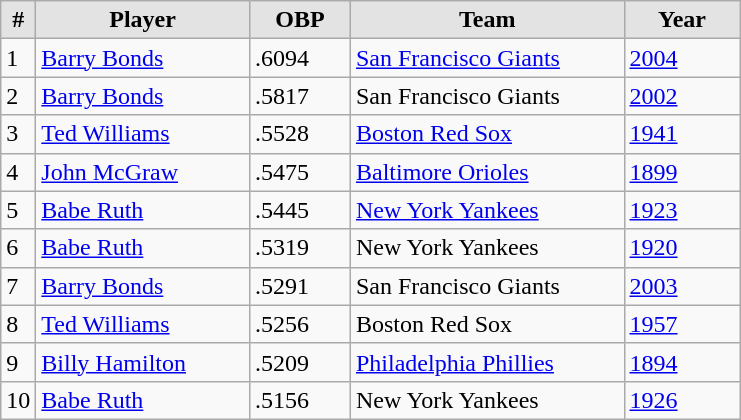<table class="wikitable" style="border-collapse: collapse;">
<tr bgcolor="#E3E3E3" align="center">
<td width="12px"><strong>#</strong></td>
<td width="135px"><strong>Player</strong></td>
<td width="60px"><strong>OBP</strong></td>
<td width="175px"><strong>Team</strong></td>
<td width="70px"><strong>Year</strong></td>
</tr>
<tr>
<td>1</td>
<td><a href='#'>Barry Bonds</a></td>
<td>.6094</td>
<td><a href='#'>San Francisco Giants</a></td>
<td><a href='#'>2004</a></td>
</tr>
<tr>
<td>2</td>
<td><a href='#'>Barry Bonds</a></td>
<td>.5817</td>
<td>San Francisco Giants</td>
<td><a href='#'>2002</a></td>
</tr>
<tr>
<td>3</td>
<td><a href='#'>Ted Williams</a></td>
<td>.5528</td>
<td><a href='#'>Boston Red Sox</a></td>
<td><a href='#'>1941</a></td>
</tr>
<tr>
<td>4</td>
<td><a href='#'>John McGraw</a></td>
<td>.5475</td>
<td><a href='#'>Baltimore Orioles</a></td>
<td><a href='#'>1899</a></td>
</tr>
<tr>
<td>5</td>
<td><a href='#'>Babe Ruth</a></td>
<td>.5445</td>
<td><a href='#'>New York Yankees</a></td>
<td><a href='#'>1923</a></td>
</tr>
<tr>
<td>6</td>
<td><a href='#'>Babe Ruth</a></td>
<td>.5319</td>
<td>New York Yankees</td>
<td><a href='#'>1920</a></td>
</tr>
<tr>
<td>7</td>
<td><a href='#'>Barry Bonds</a></td>
<td>.5291</td>
<td>San Francisco Giants</td>
<td><a href='#'>2003</a></td>
</tr>
<tr>
<td>8</td>
<td><a href='#'>Ted Williams</a></td>
<td>.5256</td>
<td>Boston Red Sox</td>
<td><a href='#'>1957</a></td>
</tr>
<tr>
<td>9</td>
<td><a href='#'>Billy Hamilton</a></td>
<td>.5209</td>
<td><a href='#'>Philadelphia Phillies</a></td>
<td><a href='#'>1894</a></td>
</tr>
<tr>
<td>10</td>
<td><a href='#'>Babe Ruth</a></td>
<td>.5156</td>
<td>New York Yankees</td>
<td><a href='#'>1926</a></td>
</tr>
</table>
